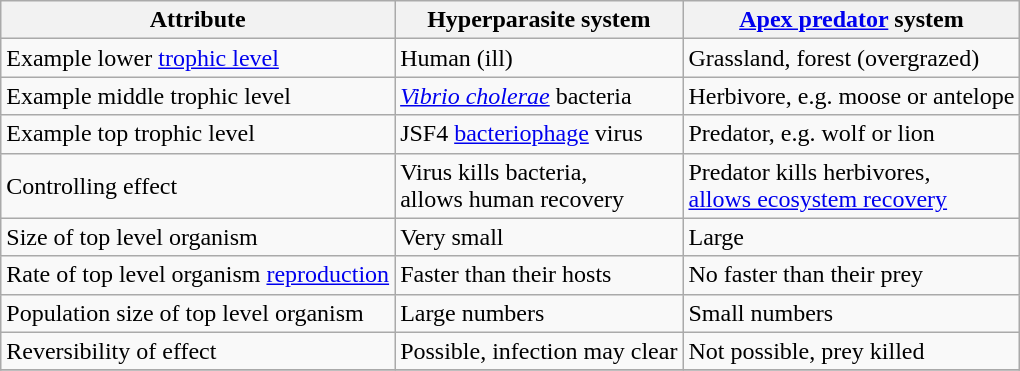<table class="wikitable">
<tr>
<th>Attribute</th>
<th>Hyperparasite system</th>
<th><a href='#'>Apex predator</a> system</th>
</tr>
<tr>
<td>Example lower <a href='#'>trophic level</a></td>
<td>Human (ill)</td>
<td>Grassland, forest (overgrazed)</td>
</tr>
<tr>
<td>Example middle trophic level</td>
<td><em><a href='#'>Vibrio cholerae</a></em> bacteria</td>
<td>Herbivore, e.g. moose or antelope</td>
</tr>
<tr>
<td>Example top trophic level</td>
<td>JSF4 <a href='#'>bacteriophage</a> virus</td>
<td>Predator, e.g. wolf or lion</td>
</tr>
<tr>
<td>Controlling effect</td>
<td>Virus kills bacteria,<br>allows human recovery</td>
<td>Predator kills herbivores,<br><a href='#'>allows ecosystem recovery</a></td>
</tr>
<tr>
<td>Size of top level organism</td>
<td>Very small</td>
<td>Large</td>
</tr>
<tr>
<td>Rate of top level organism <a href='#'>reproduction</a></td>
<td>Faster than their hosts</td>
<td>No faster than their prey</td>
</tr>
<tr>
<td>Population size of top level organism</td>
<td>Large numbers</td>
<td>Small numbers</td>
</tr>
<tr>
<td>Reversibility of effect</td>
<td>Possible, infection may clear</td>
<td>Not possible, prey killed</td>
</tr>
<tr>
</tr>
</table>
